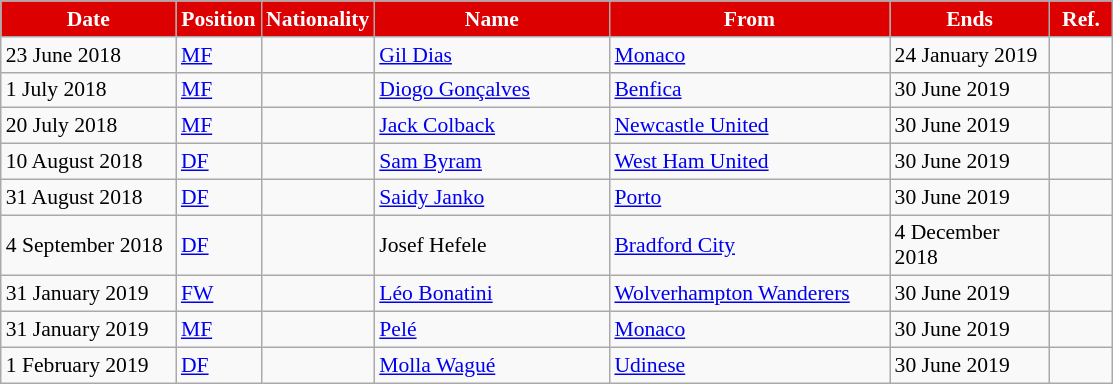<table class="wikitable" style="text-align:left; font-size:90%">
<tr>
<th style="background:#DD0000; color:#FFFFFF; width:110px;">Date</th>
<th style="background:#DD0000; color:#FFFFFF; width:50px;">Position</th>
<th style="background:#DD0000; color:#FFFFFF; width:50px;">Nationality</th>
<th style="background:#DD0000; color:#FFFFFF; width:150px;">Name</th>
<th style="background:#DD0000; color:#FFFFFF; width:180px;">From</th>
<th style="background:#DD0000; color:#FFFFFF; width:100px;">Ends</th>
<th style="background:#DD0000; color:#FFFFFF; width:35px;">Ref.</th>
</tr>
<tr>
<td>23 June 2018</td>
<td><a href='#'>MF</a></td>
<td></td>
<td><a href='#'>Gil Dias</a></td>
<td><a href='#'>Monaco</a></td>
<td>24 January 2019</td>
<td></td>
</tr>
<tr>
<td>1 July 2018</td>
<td><a href='#'>MF</a></td>
<td></td>
<td><a href='#'>Diogo Gonçalves</a></td>
<td><a href='#'>Benfica</a></td>
<td>30 June 2019</td>
<td></td>
</tr>
<tr>
<td>20 July 2018</td>
<td><a href='#'>MF</a></td>
<td></td>
<td><a href='#'>Jack Colback</a></td>
<td><a href='#'>Newcastle United</a></td>
<td>30 June 2019</td>
<td></td>
</tr>
<tr>
<td>10 August 2018</td>
<td><a href='#'>DF</a></td>
<td></td>
<td><a href='#'>Sam Byram</a></td>
<td><a href='#'>West Ham United</a></td>
<td>30 June 2019</td>
<td></td>
</tr>
<tr>
<td>31 August 2018</td>
<td><a href='#'>DF</a></td>
<td></td>
<td><a href='#'>Saidy Janko</a></td>
<td><a href='#'>Porto</a></td>
<td>30 June 2019</td>
<td></td>
</tr>
<tr>
<td>4 September 2018</td>
<td><a href='#'>DF</a></td>
<td></td>
<td>Josef Hefele</td>
<td><a href='#'>Bradford City</a></td>
<td>4 December 2018</td>
<td></td>
</tr>
<tr>
<td>31 January 2019</td>
<td><a href='#'>FW</a></td>
<td></td>
<td><a href='#'>Léo Bonatini</a></td>
<td><a href='#'>Wolverhampton Wanderers</a></td>
<td>30 June 2019</td>
<td></td>
</tr>
<tr>
<td>31 January 2019</td>
<td><a href='#'>MF</a></td>
<td></td>
<td><a href='#'>Pelé</a></td>
<td><a href='#'>Monaco</a></td>
<td>30 June 2019</td>
<td></td>
</tr>
<tr>
<td>1 February 2019</td>
<td><a href='#'>DF</a></td>
<td></td>
<td><a href='#'>Molla Wagué</a></td>
<td><a href='#'>Udinese</a></td>
<td>30 June 2019</td>
<td></td>
</tr>
</table>
